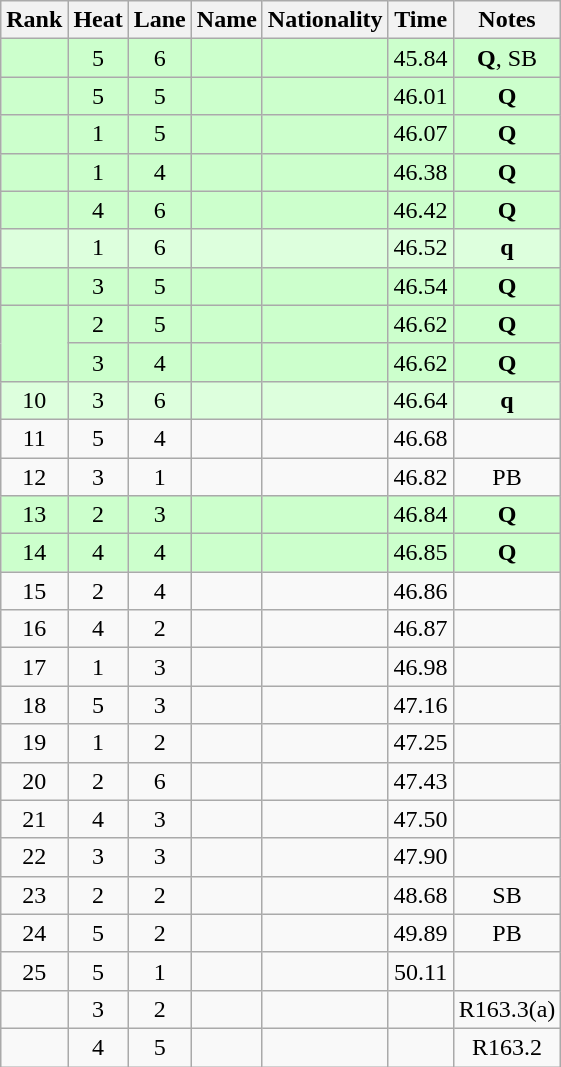<table class="wikitable sortable" style="text-align:center">
<tr>
<th>Rank</th>
<th>Heat</th>
<th>Lane</th>
<th>Name</th>
<th>Nationality</th>
<th>Time</th>
<th>Notes</th>
</tr>
<tr bgcolor=ccffcc>
<td></td>
<td>5</td>
<td>6</td>
<td align=left></td>
<td align=left></td>
<td>45.84</td>
<td><strong>Q</strong>, SB</td>
</tr>
<tr bgcolor=ccffcc>
<td></td>
<td>5</td>
<td>5</td>
<td align=left></td>
<td align=left></td>
<td>46.01</td>
<td><strong>Q</strong></td>
</tr>
<tr bgcolor=ccffcc>
<td></td>
<td>1</td>
<td>5</td>
<td align=left></td>
<td align=left></td>
<td>46.07</td>
<td><strong>Q</strong></td>
</tr>
<tr bgcolor=ccffcc>
<td></td>
<td>1</td>
<td>4</td>
<td align=left></td>
<td align=left></td>
<td>46.38</td>
<td><strong>Q</strong></td>
</tr>
<tr bgcolor=ccffcc>
<td></td>
<td>4</td>
<td>6</td>
<td align=left></td>
<td align=left></td>
<td>46.42</td>
<td><strong>Q</strong></td>
</tr>
<tr bgcolor=ddffdd>
<td></td>
<td>1</td>
<td>6</td>
<td align=left></td>
<td align=left></td>
<td>46.52</td>
<td><strong>q</strong></td>
</tr>
<tr bgcolor=ccffcc>
<td></td>
<td>3</td>
<td>5</td>
<td align=left></td>
<td align=left></td>
<td>46.54</td>
<td><strong>Q</strong></td>
</tr>
<tr bgcolor=ccffcc>
<td rowspan=2></td>
<td>2</td>
<td>5</td>
<td align=left></td>
<td align=left></td>
<td>46.62</td>
<td><strong>Q</strong></td>
</tr>
<tr bgcolor=ccffcc>
<td>3</td>
<td>4</td>
<td align=left></td>
<td align=left></td>
<td>46.62</td>
<td><strong>Q</strong></td>
</tr>
<tr bgcolor=ddffdd>
<td>10</td>
<td>3</td>
<td>6</td>
<td align=left></td>
<td align=left></td>
<td>46.64</td>
<td><strong>q</strong></td>
</tr>
<tr>
<td>11</td>
<td>5</td>
<td>4</td>
<td align=left></td>
<td align=left></td>
<td>46.68</td>
<td></td>
</tr>
<tr>
<td>12</td>
<td>3</td>
<td>1</td>
<td align=left></td>
<td align=left></td>
<td>46.82</td>
<td>PB</td>
</tr>
<tr bgcolor=ccffcc>
<td>13</td>
<td>2</td>
<td>3</td>
<td align=left></td>
<td align=left></td>
<td>46.84</td>
<td><strong>Q</strong></td>
</tr>
<tr bgcolor=ccffcc>
<td>14</td>
<td>4</td>
<td>4</td>
<td align=left></td>
<td align=left></td>
<td>46.85</td>
<td><strong>Q</strong></td>
</tr>
<tr>
<td>15</td>
<td>2</td>
<td>4</td>
<td align=left></td>
<td align=left></td>
<td>46.86</td>
<td></td>
</tr>
<tr>
<td>16</td>
<td>4</td>
<td>2</td>
<td align=left></td>
<td align=left></td>
<td>46.87</td>
<td></td>
</tr>
<tr>
<td>17</td>
<td>1</td>
<td>3</td>
<td align=left></td>
<td align=left></td>
<td>46.98</td>
<td></td>
</tr>
<tr>
<td>18</td>
<td>5</td>
<td>3</td>
<td align=left></td>
<td align=left></td>
<td>47.16</td>
<td></td>
</tr>
<tr>
<td>19</td>
<td>1</td>
<td>2</td>
<td align=left></td>
<td align=left></td>
<td>47.25</td>
<td></td>
</tr>
<tr>
<td>20</td>
<td>2</td>
<td>6</td>
<td align=left></td>
<td align=left></td>
<td>47.43</td>
<td></td>
</tr>
<tr>
<td>21</td>
<td>4</td>
<td>3</td>
<td align=left></td>
<td align=left></td>
<td>47.50</td>
<td></td>
</tr>
<tr>
<td>22</td>
<td>3</td>
<td>3</td>
<td align=left></td>
<td align=left></td>
<td>47.90</td>
<td></td>
</tr>
<tr>
<td>23</td>
<td>2</td>
<td>2</td>
<td align=left></td>
<td align=left></td>
<td>48.68</td>
<td>SB</td>
</tr>
<tr>
<td>24</td>
<td>5</td>
<td>2</td>
<td align=left></td>
<td align=left></td>
<td>49.89</td>
<td>PB</td>
</tr>
<tr>
<td>25</td>
<td>5</td>
<td>1</td>
<td align=left></td>
<td align=left></td>
<td>50.11</td>
<td></td>
</tr>
<tr>
<td></td>
<td>3</td>
<td>2</td>
<td align=left></td>
<td align=left></td>
<td></td>
<td>R163.3(a)</td>
</tr>
<tr>
<td></td>
<td>4</td>
<td>5</td>
<td align=left></td>
<td align=left></td>
<td></td>
<td>R163.2</td>
</tr>
</table>
